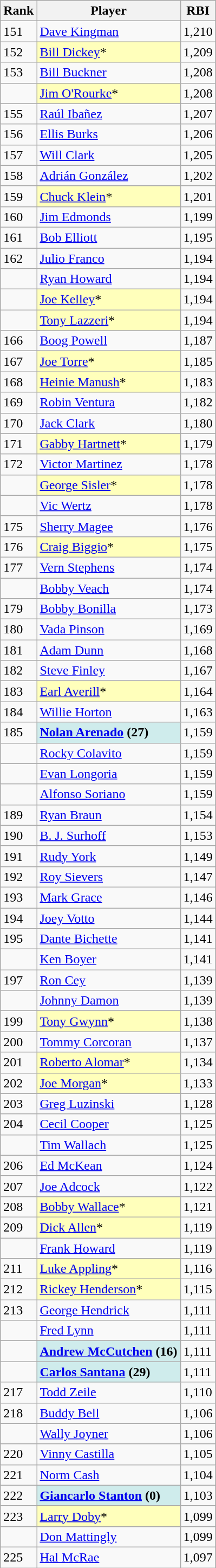<table class="wikitable" style="float:left;">
<tr style="white-space: nowrap;">
<th>Rank</th>
<th>Player</th>
<th>RBI</th>
</tr>
<tr>
<td>151</td>
<td><a href='#'>Dave Kingman</a></td>
<td>1,210</td>
</tr>
<tr>
<td>152</td>
<td style="background:#ffffbb;"><a href='#'>Bill Dickey</a>*</td>
<td>1,209</td>
</tr>
<tr>
<td>153</td>
<td><a href='#'>Bill Buckner</a></td>
<td>1,208</td>
</tr>
<tr>
<td></td>
<td style="background:#ffffbb;"><a href='#'>Jim O'Rourke</a>*</td>
<td>1,208</td>
</tr>
<tr>
<td>155</td>
<td><a href='#'>Raúl Ibañez</a></td>
<td>1,207</td>
</tr>
<tr>
<td>156</td>
<td><a href='#'>Ellis Burks</a></td>
<td>1,206</td>
</tr>
<tr>
<td>157</td>
<td><a href='#'>Will Clark</a></td>
<td>1,205</td>
</tr>
<tr>
<td>158</td>
<td><a href='#'>Adrián González</a></td>
<td>1,202</td>
</tr>
<tr>
<td>159</td>
<td style="background:#ffffbb;"><a href='#'>Chuck Klein</a>*</td>
<td>1,201</td>
</tr>
<tr>
<td>160</td>
<td><a href='#'>Jim Edmonds</a></td>
<td>1,199</td>
</tr>
<tr>
<td>161</td>
<td><a href='#'>Bob Elliott</a></td>
<td>1,195</td>
</tr>
<tr>
<td>162</td>
<td><a href='#'>Julio Franco</a></td>
<td>1,194</td>
</tr>
<tr>
<td></td>
<td><a href='#'>Ryan Howard</a></td>
<td>1,194</td>
</tr>
<tr>
<td></td>
<td style="background:#ffffbb;"><a href='#'>Joe Kelley</a>*</td>
<td>1,194</td>
</tr>
<tr>
<td></td>
<td style="background:#ffffbb;"><a href='#'>Tony Lazzeri</a>*</td>
<td>1,194</td>
</tr>
<tr>
<td>166</td>
<td><a href='#'>Boog Powell</a></td>
<td>1,187</td>
</tr>
<tr>
<td>167</td>
<td style="background:#ffffbb;"><a href='#'>Joe Torre</a>*</td>
<td>1,185</td>
</tr>
<tr>
<td>168</td>
<td style="background:#ffffbb;"><a href='#'>Heinie Manush</a>*</td>
<td>1,183</td>
</tr>
<tr>
<td>169</td>
<td><a href='#'>Robin Ventura</a></td>
<td>1,182</td>
</tr>
<tr>
<td>170</td>
<td><a href='#'>Jack Clark</a></td>
<td>1,180</td>
</tr>
<tr>
<td>171</td>
<td style="background:#ffffbb;"><a href='#'>Gabby Hartnett</a>*</td>
<td>1,179</td>
</tr>
<tr>
<td>172</td>
<td><a href='#'>Victor Martinez</a></td>
<td>1,178</td>
</tr>
<tr>
<td></td>
<td style="background:#ffffbb;"><a href='#'>George Sisler</a>*</td>
<td>1,178</td>
</tr>
<tr>
<td></td>
<td><a href='#'>Vic Wertz</a></td>
<td>1,178</td>
</tr>
<tr>
<td>175</td>
<td><a href='#'>Sherry Magee</a></td>
<td>1,176</td>
</tr>
<tr>
<td>176</td>
<td style="background:#ffffbb;"><a href='#'>Craig Biggio</a>*</td>
<td>1,175</td>
</tr>
<tr>
<td>177</td>
<td><a href='#'>Vern Stephens</a></td>
<td>1,174</td>
</tr>
<tr>
<td></td>
<td><a href='#'>Bobby Veach</a></td>
<td>1,174</td>
</tr>
<tr>
<td>179</td>
<td><a href='#'>Bobby Bonilla</a></td>
<td>1,173</td>
</tr>
<tr>
<td>180</td>
<td><a href='#'>Vada Pinson</a></td>
<td>1,169</td>
</tr>
<tr>
<td>181</td>
<td><a href='#'>Adam Dunn</a></td>
<td>1,168</td>
</tr>
<tr>
<td>182</td>
<td><a href='#'>Steve Finley</a></td>
<td>1,167</td>
</tr>
<tr>
<td>183</td>
<td style="background:#ffffbb;"><a href='#'>Earl Averill</a>*</td>
<td>1,164</td>
</tr>
<tr>
<td>184</td>
<td><a href='#'>Willie Horton</a></td>
<td>1,163</td>
</tr>
<tr>
<td>185</td>
<td style="background:#cfecec;"><strong><a href='#'>Nolan Arenado</a> (27)</strong></td>
<td>1,159</td>
</tr>
<tr>
<td></td>
<td><a href='#'>Rocky Colavito</a></td>
<td>1,159</td>
</tr>
<tr>
<td></td>
<td><a href='#'>Evan Longoria</a></td>
<td>1,159</td>
</tr>
<tr>
<td></td>
<td><a href='#'>Alfonso Soriano</a></td>
<td>1,159</td>
</tr>
<tr>
<td>189</td>
<td><a href='#'>Ryan Braun</a></td>
<td>1,154</td>
</tr>
<tr>
<td>190</td>
<td><a href='#'>B. J. Surhoff</a></td>
<td>1,153</td>
</tr>
<tr>
<td>191</td>
<td><a href='#'>Rudy York</a></td>
<td>1,149</td>
</tr>
<tr>
<td>192</td>
<td><a href='#'>Roy Sievers</a></td>
<td>1,147</td>
</tr>
<tr>
<td>193</td>
<td><a href='#'>Mark Grace</a></td>
<td>1,146</td>
</tr>
<tr>
<td>194</td>
<td><a href='#'>Joey Votto</a></td>
<td>1,144</td>
</tr>
<tr>
<td>195</td>
<td><a href='#'>Dante Bichette</a></td>
<td>1,141</td>
</tr>
<tr>
<td></td>
<td><a href='#'>Ken Boyer</a></td>
<td>1,141</td>
</tr>
<tr>
<td>197</td>
<td><a href='#'>Ron Cey</a></td>
<td>1,139</td>
</tr>
<tr>
<td></td>
<td><a href='#'>Johnny Damon</a></td>
<td>1,139</td>
</tr>
<tr>
<td>199</td>
<td style="background:#ffffbb;"><a href='#'>Tony Gwynn</a>*</td>
<td>1,138</td>
</tr>
<tr>
<td>200</td>
<td><a href='#'>Tommy Corcoran</a></td>
<td>1,137</td>
</tr>
<tr>
<td>201</td>
<td style="background:#ffffbb;"><a href='#'>Roberto Alomar</a>*</td>
<td>1,134</td>
</tr>
<tr>
<td>202</td>
<td style="background:#ffffbb;"><a href='#'>Joe Morgan</a>*</td>
<td>1,133</td>
</tr>
<tr>
<td>203</td>
<td><a href='#'>Greg Luzinski</a></td>
<td>1,128</td>
</tr>
<tr>
<td>204</td>
<td><a href='#'>Cecil Cooper</a></td>
<td>1,125</td>
</tr>
<tr>
<td></td>
<td><a href='#'>Tim Wallach</a></td>
<td>1,125</td>
</tr>
<tr>
<td>206</td>
<td><a href='#'>Ed McKean</a></td>
<td>1,124</td>
</tr>
<tr>
<td>207</td>
<td><a href='#'>Joe Adcock</a></td>
<td>1,122</td>
</tr>
<tr>
<td>208</td>
<td style="background:#ffffbb;"><a href='#'>Bobby Wallace</a>*</td>
<td>1,121</td>
</tr>
<tr>
<td>209</td>
<td style="background:#ffffbb;"><a href='#'>Dick Allen</a>*</td>
<td>1,119</td>
</tr>
<tr>
<td></td>
<td><a href='#'>Frank Howard</a></td>
<td>1,119</td>
</tr>
<tr>
<td>211</td>
<td style="background:#ffffbb;"><a href='#'>Luke Appling</a>*</td>
<td>1,116</td>
</tr>
<tr>
<td>212</td>
<td style="background:#ffffbb;"><a href='#'>Rickey Henderson</a>*</td>
<td>1,115</td>
</tr>
<tr>
<td>213</td>
<td><a href='#'>George Hendrick</a></td>
<td>1,111</td>
</tr>
<tr>
<td></td>
<td><a href='#'>Fred Lynn</a></td>
<td>1,111</td>
</tr>
<tr>
<td></td>
<td style="background:#cfecec;"><strong><a href='#'>Andrew McCutchen</a> (16)</strong></td>
<td>1,111</td>
</tr>
<tr>
<td></td>
<td style="background:#cfecec;"><strong><a href='#'>Carlos Santana</a> (29)</strong></td>
<td>1,111</td>
</tr>
<tr>
<td>217</td>
<td><a href='#'>Todd Zeile</a></td>
<td>1,110</td>
</tr>
<tr>
<td>218</td>
<td><a href='#'>Buddy Bell</a></td>
<td>1,106</td>
</tr>
<tr>
<td></td>
<td><a href='#'>Wally Joyner</a></td>
<td>1,106</td>
</tr>
<tr>
<td>220</td>
<td><a href='#'>Vinny Castilla</a></td>
<td>1,105</td>
</tr>
<tr>
<td>221</td>
<td><a href='#'>Norm Cash</a></td>
<td>1,104</td>
</tr>
<tr>
<td>222</td>
<td style="background:#cfecec;"><strong><a href='#'>Giancarlo Stanton</a> (0)</strong></td>
<td>1,103</td>
</tr>
<tr>
<td>223</td>
<td style="background:#ffffbb;"><a href='#'>Larry Doby</a>*</td>
<td>1,099</td>
</tr>
<tr>
<td></td>
<td><a href='#'>Don Mattingly</a></td>
<td>1,099</td>
</tr>
<tr>
<td>225</td>
<td><a href='#'>Hal McRae</a></td>
<td>1,097</td>
</tr>
</table>
